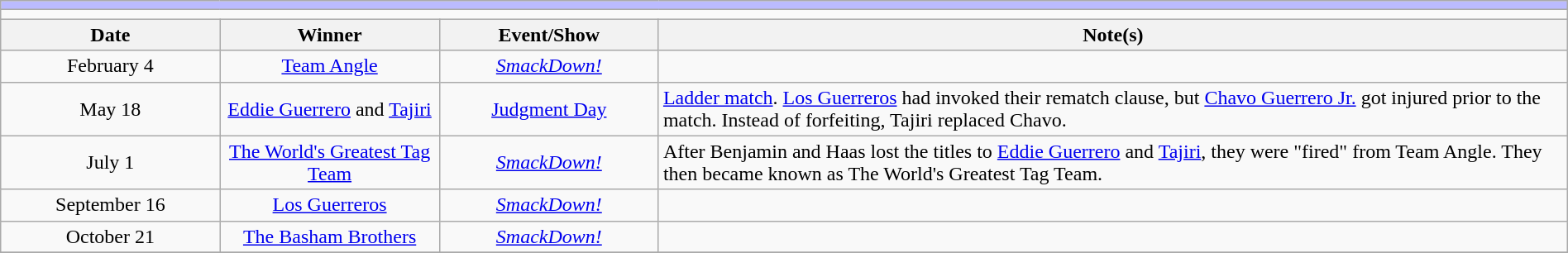<table class="wikitable" style="text-align:center; width:100%;">
<tr style="background:#BBF;">
<td colspan="5"></td>
</tr>
<tr>
<td colspan="5"><strong></strong></td>
</tr>
<tr>
<th width=14%>Date</th>
<th width=14%>Winner</th>
<th width=14%>Event/Show</th>
<th width=58%>Note(s)</th>
</tr>
<tr>
<td>February 4<br></td>
<td><a href='#'>Team Angle</a><br></td>
<td><em><a href='#'>SmackDown!</a></em></td>
<td></td>
</tr>
<tr>
<td>May 18</td>
<td><a href='#'>Eddie Guerrero</a> and <a href='#'>Tajiri</a></td>
<td><a href='#'>Judgment Day</a></td>
<td align=left><a href='#'>Ladder match</a>. <a href='#'>Los Guerreros</a> had invoked their rematch clause, but <a href='#'>Chavo Guerrero Jr.</a> got injured prior to the match. Instead of forfeiting, Tajiri replaced Chavo.</td>
</tr>
<tr>
<td>July 1<br></td>
<td><a href='#'>The World's Greatest Tag Team</a><br></td>
<td><em><a href='#'>SmackDown!</a></em></td>
<td align=left>After Benjamin and Haas lost the titles to <a href='#'>Eddie Guerrero</a> and <a href='#'>Tajiri</a>, they were "fired" from Team Angle. They then became known as The World's Greatest Tag Team.</td>
</tr>
<tr>
<td>September 16<br></td>
<td><a href='#'>Los Guerreros</a><br></td>
<td><em><a href='#'>SmackDown!</a></em></td>
<td></td>
</tr>
<tr>
<td>October 21<br></td>
<td><a href='#'>The Basham Brothers</a><br></td>
<td><em><a href='#'>SmackDown!</a></em></td>
<td></td>
</tr>
<tr>
</tr>
</table>
